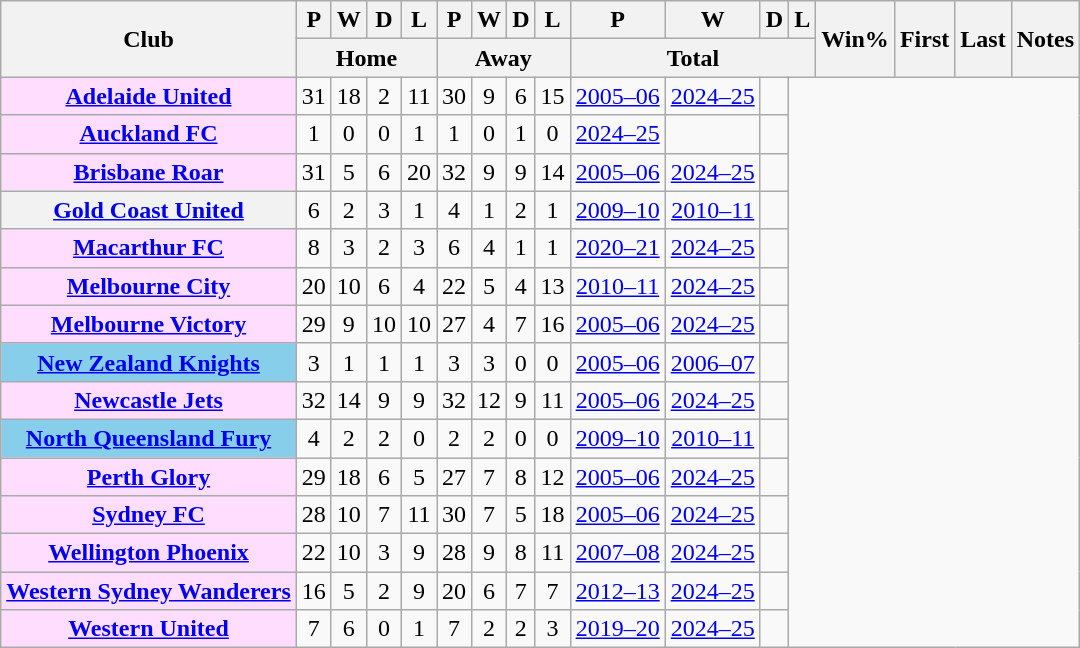<table class="wikitable plainrowheaders sortable" style="text-align:center">
<tr>
<th scope=col rowspan=2>Club</th>
<th scope=col>P</th>
<th scope=col>W</th>
<th scope=col>D</th>
<th scope=col>L</th>
<th scope=col>P</th>
<th scope=col>W</th>
<th scope=col>D</th>
<th scope=col>L</th>
<th scope=col>P</th>
<th scope=col>W</th>
<th scope=col>D</th>
<th scope=col>L</th>
<th rowspan=2 scope=col>Win%</th>
<th rowspan=2 scope=col>First</th>
<th rowspan=2 scope=col>Last</th>
<th class="unsortable" rowspan=2 scope=col>Notes</th>
</tr>
<tr class="unsortable">
<th colspan=4>Home</th>
<th colspan=4>Away</th>
<th colspan=4>Total</th>
</tr>
<tr>
<th scope=row style=background:#FFDDFF><a href='#'>Adelaide United</a> </th>
<td>31</td>
<td>18</td>
<td>2</td>
<td>11</td>
<td>30</td>
<td>9</td>
<td>6</td>
<td>15<br></td>
<td><a href='#'>2005–06</a></td>
<td><a href='#'>2024–25</a></td>
<td></td>
</tr>
<tr>
<th scope=row style=background:#FFDDFF><a href='#'>Auckland FC</a> </th>
<td>1</td>
<td>0</td>
<td>0</td>
<td>1</td>
<td>1</td>
<td>0</td>
<td>1</td>
<td>0<br></td>
<td><a href='#'>2024–25</a></td>
<td></td>
<td></td>
</tr>
<tr>
<th scope=row style=background:#FFDDFF><a href='#'>Brisbane Roar</a> </th>
<td>31</td>
<td>5</td>
<td>6</td>
<td>20</td>
<td>32</td>
<td>9</td>
<td>9</td>
<td>14<br></td>
<td><a href='#'>2005–06</a></td>
<td><a href='#'>2024–25</a></td>
<td></td>
</tr>
<tr>
<th scope=row><a href='#'>Gold Coast United</a></th>
<td>6</td>
<td>2</td>
<td>3</td>
<td>1</td>
<td>4</td>
<td>1</td>
<td>2</td>
<td>1<br></td>
<td><a href='#'>2009–10</a></td>
<td><a href='#'>2010–11</a></td>
<td></td>
</tr>
<tr>
<th scope=row style=background:#FFDDFF><a href='#'>Macarthur FC</a> </th>
<td>8</td>
<td>3</td>
<td>2</td>
<td>3</td>
<td>6</td>
<td>4</td>
<td>1</td>
<td>1<br></td>
<td><a href='#'>2020–21</a></td>
<td><a href='#'>2024–25</a></td>
<td></td>
</tr>
<tr>
<th scope=row style=background:#FFDDFF><a href='#'>Melbourne City</a> </th>
<td>20</td>
<td>10</td>
<td>6</td>
<td>4</td>
<td>22</td>
<td>5</td>
<td>4</td>
<td>13<br></td>
<td><a href='#'>2010–11</a></td>
<td><a href='#'>2024–25</a></td>
<td></td>
</tr>
<tr>
<th scope=row style=background:#FFDDFF><a href='#'>Melbourne Victory</a> </th>
<td>29</td>
<td>9</td>
<td>10</td>
<td>10</td>
<td>27</td>
<td>4</td>
<td>7</td>
<td>16<br></td>
<td><a href='#'>2005–06</a></td>
<td><a href='#'>2024–25</a></td>
<td></td>
</tr>
<tr>
<th scope=row style=background:#87CEEB><a href='#'>New Zealand Knights</a> </th>
<td>3</td>
<td>1</td>
<td>1</td>
<td>1</td>
<td>3</td>
<td>3</td>
<td>0</td>
<td>0<br></td>
<td><a href='#'>2005–06</a></td>
<td><a href='#'>2006–07</a></td>
<td></td>
</tr>
<tr>
<th scope=row style=background:#FFDDFF><a href='#'>Newcastle Jets</a> </th>
<td>32</td>
<td>14</td>
<td>9</td>
<td>9</td>
<td>32</td>
<td>12</td>
<td>9</td>
<td>11<br></td>
<td><a href='#'>2005–06</a></td>
<td><a href='#'>2024–25</a></td>
<td></td>
</tr>
<tr>
<th scope=row style=background:#87CEEB><a href='#'>North Queensland Fury</a> </th>
<td>4</td>
<td>2</td>
<td>2</td>
<td>0</td>
<td>2</td>
<td>2</td>
<td>0</td>
<td>0<br></td>
<td><a href='#'>2009–10</a></td>
<td><a href='#'>2010–11</a></td>
<td></td>
</tr>
<tr>
<th scope=row style=background:#FFDDFF><a href='#'>Perth Glory</a> </th>
<td>29</td>
<td>18</td>
<td>6</td>
<td>5</td>
<td>27</td>
<td>7</td>
<td>8</td>
<td>12<br></td>
<td><a href='#'>2005–06</a></td>
<td><a href='#'>2024–25</a></td>
<td></td>
</tr>
<tr>
<th scope=row style=background:#FFDDFF><a href='#'>Sydney FC</a> </th>
<td>28</td>
<td>10</td>
<td>7</td>
<td>11</td>
<td>30</td>
<td>7</td>
<td>5</td>
<td>18<br></td>
<td><a href='#'>2005–06</a></td>
<td><a href='#'>2024–25</a></td>
<td></td>
</tr>
<tr>
<th scope=row style=background:#FFDDFF><a href='#'>Wellington Phoenix</a> </th>
<td>22</td>
<td>10</td>
<td>3</td>
<td>9</td>
<td>28</td>
<td>9</td>
<td>8</td>
<td>11<br></td>
<td><a href='#'>2007–08</a></td>
<td><a href='#'>2024–25</a></td>
<td></td>
</tr>
<tr>
<th scope=row style=background:#FFDDFF><a href='#'>Western Sydney Wanderers</a> </th>
<td>16</td>
<td>5</td>
<td>2</td>
<td>9</td>
<td>20</td>
<td>6</td>
<td>7</td>
<td>7<br></td>
<td><a href='#'>2012–13</a></td>
<td><a href='#'>2024–25</a></td>
<td></td>
</tr>
<tr>
<th scope=row style=background:#FFDDFF><a href='#'>Western United</a> </th>
<td>7</td>
<td>6</td>
<td>0</td>
<td>1</td>
<td>7</td>
<td>2</td>
<td>2</td>
<td>3<br></td>
<td><a href='#'>2019–20</a></td>
<td><a href='#'>2024–25</a></td>
<td></td>
</tr>
</table>
